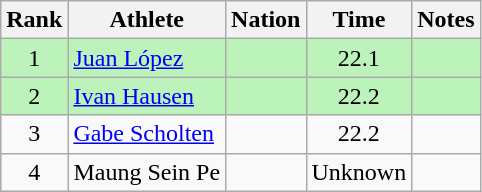<table class="wikitable sortable" style="text-align:center">
<tr>
<th>Rank</th>
<th>Athlete</th>
<th>Nation</th>
<th>Time</th>
<th>Notes</th>
</tr>
<tr bgcolor=#bbf3bb>
<td>1</td>
<td align=left><a href='#'>Juan López</a></td>
<td align=left></td>
<td>22.1</td>
<td></td>
</tr>
<tr bgcolor=#bbf3bb>
<td>2</td>
<td align=left><a href='#'>Ivan Hausen</a></td>
<td align=left></td>
<td>22.2</td>
<td></td>
</tr>
<tr>
<td>3</td>
<td align=left><a href='#'>Gabe Scholten</a></td>
<td align=left></td>
<td>22.2</td>
<td></td>
</tr>
<tr>
<td>4</td>
<td align=left>Maung Sein Pe</td>
<td align=left></td>
<td data-sort-value=30.0>Unknown</td>
<td></td>
</tr>
</table>
